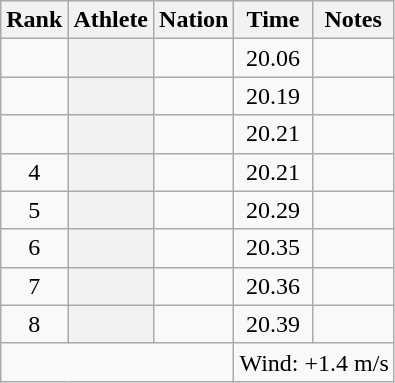<table class="wikitable plainrowheaders sortable" style="text-align:center;">
<tr>
<th scope=col>Rank</th>
<th scope=col>Athlete</th>
<th scope=col>Nation</th>
<th scope=col>Time</th>
<th scope=col>Notes</th>
</tr>
<tr>
<td></td>
<th scope=row style=text-align:left;></th>
<td align=left></td>
<td>20.06</td>
<td></td>
</tr>
<tr>
<td></td>
<th scope=row style=text-align:left;></th>
<td align=left></td>
<td>20.19</td>
<td></td>
</tr>
<tr>
<td></td>
<th scope=row style=text-align:left;></th>
<td align=left></td>
<td>20.21</td>
<td></td>
</tr>
<tr>
<td>4</td>
<th scope=row style=text-align:left;></th>
<td align=left></td>
<td>20.21</td>
<td></td>
</tr>
<tr>
<td>5</td>
<th scope=row style=text-align:left;></th>
<td align=left></td>
<td>20.29</td>
<td></td>
</tr>
<tr>
<td>6</td>
<th scope=row style=text-align:left;></th>
<td align=left></td>
<td>20.35</td>
<td></td>
</tr>
<tr>
<td>7</td>
<th scope=row style=text-align:left;></th>
<td align=left></td>
<td>20.36</td>
<td></td>
</tr>
<tr>
<td>8</td>
<th scope=row style=text-align:left;></th>
<td align=left></td>
<td>20.39</td>
<td></td>
</tr>
<tr class=sortbottom>
<td colspan=3></td>
<td colspan=2 style=text-align:left;>Wind: +1.4 m/s</td>
</tr>
</table>
